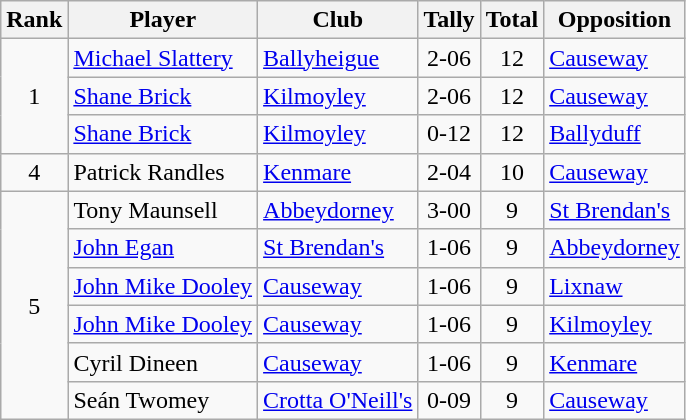<table class="wikitable">
<tr>
<th>Rank</th>
<th>Player</th>
<th>Club</th>
<th>Tally</th>
<th>Total</th>
<th>Opposition</th>
</tr>
<tr>
<td rowspan="3" style="text-align:center;">1</td>
<td><a href='#'>Michael Slattery</a></td>
<td><a href='#'>Ballyheigue</a></td>
<td align=center>2-06</td>
<td align=center>12</td>
<td><a href='#'>Causeway</a></td>
</tr>
<tr>
<td><a href='#'>Shane Brick</a></td>
<td><a href='#'>Kilmoyley</a></td>
<td align=center>2-06</td>
<td align=center>12</td>
<td><a href='#'>Causeway</a></td>
</tr>
<tr>
<td><a href='#'>Shane Brick</a></td>
<td><a href='#'>Kilmoyley</a></td>
<td align=center>0-12</td>
<td align=center>12</td>
<td><a href='#'>Ballyduff</a></td>
</tr>
<tr>
<td rowspan="1" style="text-align:center;">4</td>
<td>Patrick Randles</td>
<td><a href='#'>Kenmare</a></td>
<td align=center>2-04</td>
<td align=center>10</td>
<td><a href='#'>Causeway</a></td>
</tr>
<tr>
<td rowspan="6" style="text-align:center;">5</td>
<td>Tony Maunsell</td>
<td><a href='#'>Abbeydorney</a></td>
<td align=center>3-00</td>
<td align=center>9</td>
<td><a href='#'>St Brendan's</a></td>
</tr>
<tr>
<td><a href='#'>John Egan</a></td>
<td><a href='#'>St Brendan's</a></td>
<td align=center>1-06</td>
<td align=center>9</td>
<td><a href='#'>Abbeydorney</a></td>
</tr>
<tr>
<td><a href='#'>John Mike Dooley</a></td>
<td><a href='#'>Causeway</a></td>
<td align=center>1-06</td>
<td align=center>9</td>
<td><a href='#'>Lixnaw</a></td>
</tr>
<tr>
<td><a href='#'>John Mike Dooley</a></td>
<td><a href='#'>Causeway</a></td>
<td align=center>1-06</td>
<td align=center>9</td>
<td><a href='#'>Kilmoyley</a></td>
</tr>
<tr>
<td>Cyril Dineen</td>
<td><a href='#'>Causeway</a></td>
<td align=center>1-06</td>
<td align=center>9</td>
<td><a href='#'>Kenmare</a></td>
</tr>
<tr>
<td>Seán Twomey</td>
<td><a href='#'>Crotta O'Neill's</a></td>
<td align=center>0-09</td>
<td align=center>9</td>
<td><a href='#'>Causeway</a></td>
</tr>
</table>
